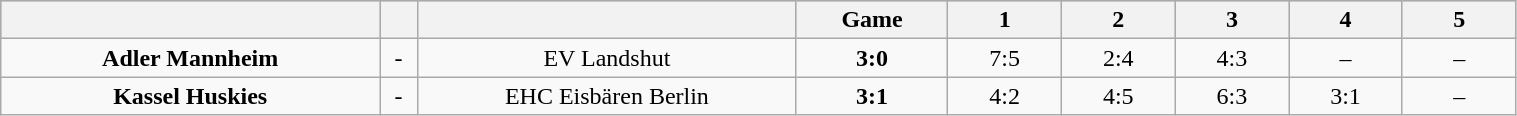<table class="wikitable" width="80%">
<tr style="background-color:#c0c0c0;">
<th style="width:25%;"></th>
<th style="width:2.5%;"></th>
<th style="width:25%;"></th>
<th style="width:10%;">Game</th>
<th style="width:7.5%;">1</th>
<th style="width:7.5%;">2</th>
<th style="width:7.5%;">3</th>
<th style="width:7.5%;">4</th>
<th style="width:7.5%;">5</th>
</tr>
<tr align="center">
<td><strong>Adler Mannheim</strong></td>
<td>-</td>
<td>EV Landshut</td>
<td><strong>3:0</strong></td>
<td>7:5</td>
<td>2:4</td>
<td>4:3</td>
<td>–</td>
<td>–</td>
</tr>
<tr align="center">
<td><strong>Kassel Huskies</strong></td>
<td>-</td>
<td>EHC Eisbären Berlin</td>
<td><strong>3:1</strong></td>
<td>4:2</td>
<td>4:5</td>
<td>6:3</td>
<td>3:1</td>
<td>–</td>
</tr>
</table>
